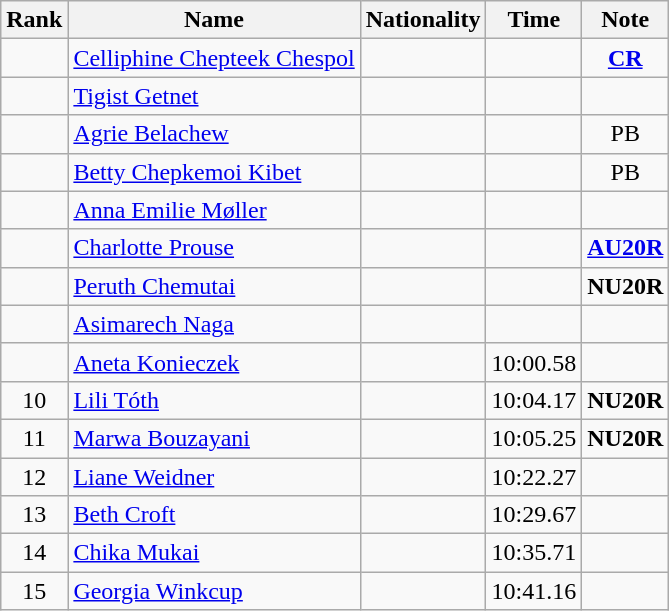<table class="wikitable sortable" style="text-align:center">
<tr>
<th>Rank</th>
<th>Name</th>
<th>Nationality</th>
<th>Time</th>
<th>Note</th>
</tr>
<tr>
<td></td>
<td align=left><a href='#'>Celliphine Chepteek Chespol</a></td>
<td align=left></td>
<td></td>
<td><strong><a href='#'>CR</a></strong></td>
</tr>
<tr>
<td></td>
<td align=left><a href='#'>Tigist Getnet</a></td>
<td align=left></td>
<td></td>
<td></td>
</tr>
<tr>
<td></td>
<td align=left><a href='#'>Agrie Belachew</a></td>
<td align=left></td>
<td></td>
<td>PB</td>
</tr>
<tr>
<td></td>
<td align=left><a href='#'>Betty Chepkemoi Kibet</a></td>
<td align=left></td>
<td></td>
<td>PB</td>
</tr>
<tr>
<td></td>
<td align=left><a href='#'>Anna Emilie Møller</a></td>
<td align=left></td>
<td></td>
<td></td>
</tr>
<tr>
<td></td>
<td align=left><a href='#'>Charlotte Prouse</a></td>
<td align=left></td>
<td></td>
<td><strong><a href='#'>AU20R</a></strong></td>
</tr>
<tr>
<td></td>
<td align=left><a href='#'>Peruth Chemutai</a></td>
<td align=left></td>
<td></td>
<td><strong>NU20R</strong></td>
</tr>
<tr>
<td></td>
<td align=left><a href='#'>Asimarech Naga</a></td>
<td align=left></td>
<td></td>
<td></td>
</tr>
<tr>
<td></td>
<td align=left><a href='#'>Aneta Konieczek</a></td>
<td align=left></td>
<td>10:00.58</td>
<td></td>
</tr>
<tr>
<td>10</td>
<td align=left><a href='#'>Lili Tóth</a></td>
<td align=left></td>
<td>10:04.17</td>
<td><strong>NU20R</strong></td>
</tr>
<tr>
<td>11</td>
<td align=left><a href='#'>Marwa Bouzayani</a></td>
<td align=left></td>
<td>10:05.25</td>
<td><strong>NU20R</strong></td>
</tr>
<tr>
<td>12</td>
<td align=left><a href='#'>Liane Weidner</a></td>
<td align=left></td>
<td>10:22.27</td>
<td></td>
</tr>
<tr>
<td>13</td>
<td align=left><a href='#'>Beth Croft</a></td>
<td align=left></td>
<td>10:29.67</td>
<td></td>
</tr>
<tr>
<td>14</td>
<td align=left><a href='#'>Chika Mukai</a></td>
<td align=left></td>
<td>10:35.71</td>
<td></td>
</tr>
<tr>
<td>15</td>
<td align=left><a href='#'>Georgia Winkcup</a></td>
<td align=left></td>
<td>10:41.16</td>
<td></td>
</tr>
</table>
